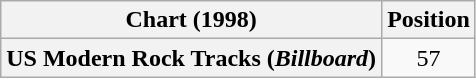<table class="wikitable plainrowheaders" style="text-align:center">
<tr>
<th>Chart (1998)</th>
<th>Position</th>
</tr>
<tr>
<th scope="row">US Modern Rock Tracks (<em>Billboard</em>)</th>
<td>57</td>
</tr>
</table>
